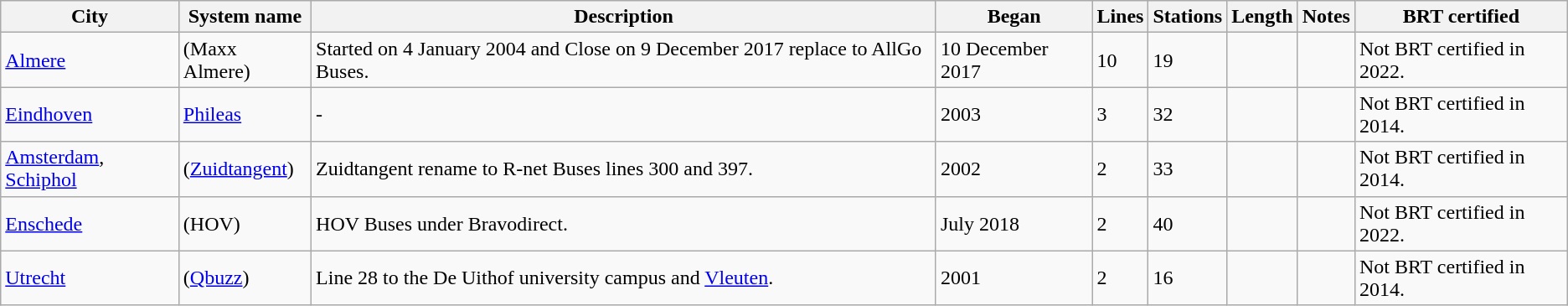<table class="wikitable">
<tr>
<th>City</th>
<th>System name</th>
<th>Description</th>
<th>Began</th>
<th>Lines</th>
<th>Stations</th>
<th>Length</th>
<th>Notes</th>
<th>BRT certified</th>
</tr>
<tr>
<td><a href='#'>Almere</a></td>
<td> (Maxx Almere)</td>
<td>Started on 4 January 2004 and Close  on 9 December 2017 replace to AllGo Buses.</td>
<td>10 December 2017</td>
<td>10</td>
<td>19</td>
<td></td>
<td></td>
<td>Not BRT certified in 2022.</td>
</tr>
<tr>
<td><a href='#'>Eindhoven</a></td>
<td><a href='#'>Phileas</a></td>
<td>-</td>
<td>2003</td>
<td>3</td>
<td>32</td>
<td></td>
<td></td>
<td>Not BRT certified in 2014.</td>
</tr>
<tr>
<td><a href='#'>Amsterdam</a>, <a href='#'>Schiphol</a></td>
<td>(<a href='#'>Zuidtangent</a>)</td>
<td>Zuidtangent rename to R-net Buses lines 300 and 397.</td>
<td>2002</td>
<td>2</td>
<td>33</td>
<td></td>
<td></td>
<td>Not BRT certified in 2014.</td>
</tr>
<tr>
<td><a href='#'>Enschede</a></td>
<td> (HOV)</td>
<td>HOV Buses under Bravodirect.</td>
<td>July 2018</td>
<td>2</td>
<td>40</td>
<td></td>
<td></td>
<td>Not BRT certified in 2022.</td>
</tr>
<tr>
<td><a href='#'>Utrecht</a></td>
<td> (<a href='#'>Qbuzz</a>)</td>
<td>Line 28 to the De Uithof university campus and <a href='#'>Vleuten</a>.</td>
<td>2001</td>
<td>2</td>
<td>16</td>
<td></td>
<td></td>
<td>Not BRT certified in 2014.</td>
</tr>
</table>
